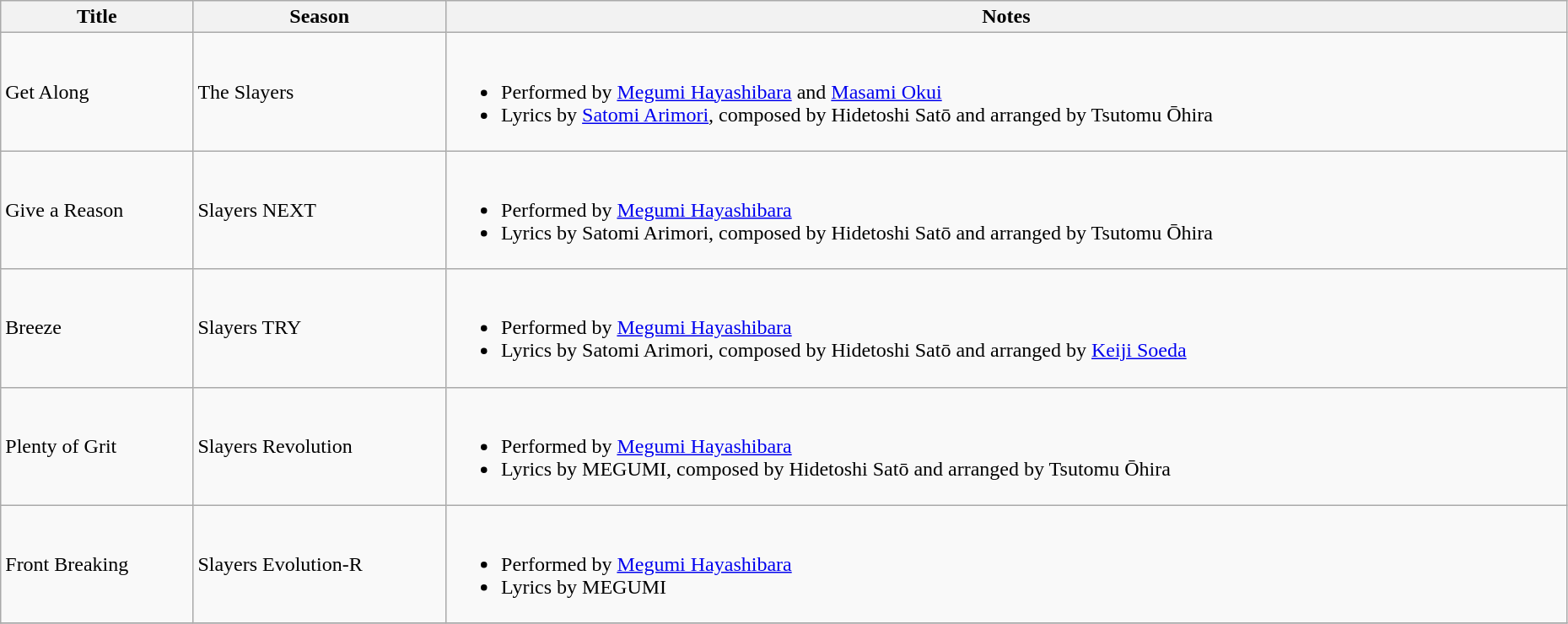<table class="wikitable" width=98%>
<tr>
<th>Title</th>
<th>Season</th>
<th>Notes</th>
</tr>
<tr>
<td>Get Along</td>
<td>The Slayers</td>
<td><br><ul><li>Performed by <a href='#'>Megumi Hayashibara</a> and <a href='#'>Masami Okui</a></li><li>Lyrics by <a href='#'>Satomi Arimori</a>, composed by Hidetoshi Satō and arranged by Tsutomu Ōhira</li></ul></td>
</tr>
<tr>
<td>Give a Reason</td>
<td>Slayers NEXT</td>
<td><br><ul><li>Performed by <a href='#'>Megumi Hayashibara</a></li><li>Lyrics by Satomi Arimori, composed by Hidetoshi Satō and arranged by Tsutomu Ōhira</li></ul></td>
</tr>
<tr>
<td>Breeze</td>
<td>Slayers TRY</td>
<td><br><ul><li>Performed by <a href='#'>Megumi Hayashibara</a></li><li>Lyrics by Satomi Arimori, composed by Hidetoshi Satō and arranged by <a href='#'>Keiji Soeda</a></li></ul></td>
</tr>
<tr>
<td>Plenty of Grit</td>
<td>Slayers Revolution</td>
<td><br><ul><li>Performed by <a href='#'>Megumi Hayashibara</a></li><li>Lyrics by MEGUMI, composed by Hidetoshi Satō and arranged by Tsutomu Ōhira</li></ul></td>
</tr>
<tr>
<td>Front Breaking</td>
<td>Slayers Evolution-R</td>
<td><br><ul><li>Performed by <a href='#'>Megumi Hayashibara</a></li><li>Lyrics by MEGUMI</li></ul></td>
</tr>
<tr>
</tr>
</table>
